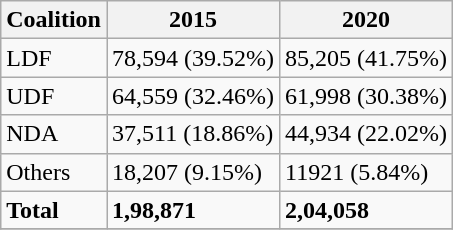<table class="sortable wikitable">
<tr>
<th>Coalition</th>
<th>2015</th>
<th>2020</th>
</tr>
<tr>
<td>LDF</td>
<td>78,594 (39.52%)</td>
<td>85,205 (41.75%)</td>
</tr>
<tr>
<td>UDF</td>
<td>64,559 (32.46%)</td>
<td>61,998 (30.38%)</td>
</tr>
<tr>
<td>NDA</td>
<td>37,511 (18.86%)</td>
<td>44,934 (22.02%)</td>
</tr>
<tr>
<td>Others</td>
<td>18,207 (9.15%)</td>
<td>11921 (5.84%)</td>
</tr>
<tr>
<td><strong>Total</strong></td>
<td><strong>1,98,871</strong></td>
<td><strong>2,04,058</strong></td>
</tr>
<tr>
</tr>
</table>
